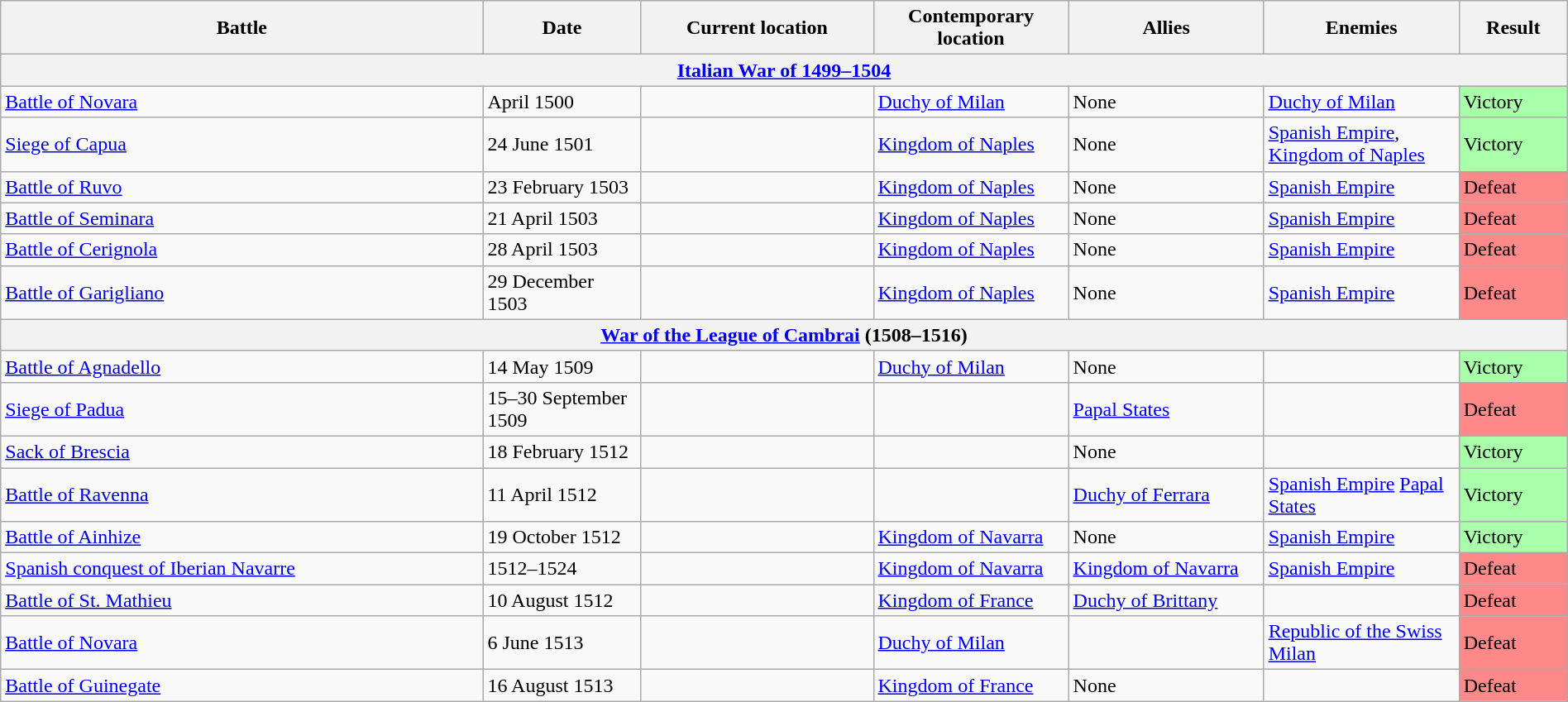<table class="wikitable sortable" style="width:100%;">
<tr>
<th>Battle</th>
<th style="width:120px;">Date</th>
<th style="width:180px;">Current location</th>
<th style="width:150px;">Contemporary location</th>
<th style="width:150px;">Allies</th>
<th style="width:150px;">Enemies</th>
<th style="width:80px;">Result</th>
</tr>
<tr>
<th colspan="7"><a href='#'>Italian War of 1499–1504</a></th>
</tr>
<tr>
<td><a href='#'>Battle of Novara</a></td>
<td>April 1500</td>
<td></td>
<td> <a href='#'>Duchy of Milan</a></td>
<td>None</td>
<td> <a href='#'>Duchy of Milan</a></td>
<td style="background:#AFA">Victory</td>
</tr>
<tr>
<td><a href='#'>Siege of Capua</a></td>
<td>24 June 1501</td>
<td></td>
<td> <a href='#'>Kingdom of Naples</a></td>
<td>None</td>
<td> <a href='#'>Spanish Empire</a>, <a href='#'>Kingdom of Naples</a></td>
<td style="background:#AFA">Victory</td>
</tr>
<tr>
<td><a href='#'>Battle of Ruvo</a></td>
<td>23 February 1503</td>
<td></td>
<td> <a href='#'>Kingdom of Naples</a></td>
<td>None</td>
<td> <a href='#'>Spanish Empire</a></td>
<td style="background:#F88">Defeat</td>
</tr>
<tr>
<td><a href='#'>Battle of Seminara</a></td>
<td>21 April 1503</td>
<td></td>
<td> <a href='#'>Kingdom of Naples</a></td>
<td>None</td>
<td> <a href='#'>Spanish Empire</a></td>
<td style="background:#F88">Defeat</td>
</tr>
<tr>
<td><a href='#'>Battle of Cerignola</a></td>
<td>28 April 1503</td>
<td></td>
<td> <a href='#'>Kingdom of Naples</a></td>
<td>None</td>
<td> <a href='#'>Spanish Empire</a></td>
<td style="background:#F88">Defeat</td>
</tr>
<tr>
<td><a href='#'>Battle of Garigliano</a></td>
<td>29 December 1503</td>
<td></td>
<td> <a href='#'>Kingdom of Naples</a></td>
<td>None</td>
<td> <a href='#'>Spanish Empire</a></td>
<td style="background:#F88">Defeat</td>
</tr>
<tr>
<th colspan="7"><a href='#'>War of the League of Cambrai</a> (1508–1516)</th>
</tr>
<tr>
<td><a href='#'>Battle of Agnadello</a></td>
<td>14 May 1509</td>
<td></td>
<td> <a href='#'>Duchy of Milan</a></td>
<td>None</td>
<td></td>
<td style="background:#AFA">Victory</td>
</tr>
<tr>
<td><a href='#'>Siege of Padua</a></td>
<td>15–30 September 1509</td>
<td></td>
<td></td>
<td> <a href='#'>Papal States</a></td>
<td></td>
<td style="background:#F88">Defeat</td>
</tr>
<tr>
<td><a href='#'>Sack of Brescia</a></td>
<td>18 February 1512</td>
<td></td>
<td></td>
<td>None</td>
<td></td>
<td style="background:#AFA">Victory</td>
</tr>
<tr>
<td><a href='#'>Battle of Ravenna</a></td>
<td>11 April 1512</td>
<td></td>
<td></td>
<td> <a href='#'>Duchy of Ferrara</a></td>
<td> <a href='#'>Spanish Empire</a> <a href='#'>Papal States</a></td>
<td style="background:#AFA">Victory</td>
</tr>
<tr>
<td><a href='#'>Battle of Ainhize</a></td>
<td>19 October 1512</td>
<td></td>
<td> <a href='#'>Kingdom of Navarra</a></td>
<td>None</td>
<td> <a href='#'>Spanish Empire</a></td>
<td style="background:#AFA">Victory</td>
</tr>
<tr>
<td><a href='#'>Spanish conquest of Iberian Navarre</a></td>
<td>1512–1524</td>
<td></td>
<td> <a href='#'>Kingdom of Navarra</a></td>
<td> <a href='#'>Kingdom of Navarra</a></td>
<td> <a href='#'>Spanish Empire</a></td>
<td style="background:#F88">Defeat</td>
</tr>
<tr>
<td><a href='#'>Battle of St. Mathieu</a></td>
<td>10 August 1512</td>
<td></td>
<td> <a href='#'>Kingdom of France</a></td>
<td> <a href='#'>Duchy of Brittany</a></td>
<td></td>
<td style="background:#F88">Defeat</td>
</tr>
<tr>
<td><a href='#'>Battle of Novara</a></td>
<td>6 June 1513</td>
<td></td>
<td> <a href='#'>Duchy of Milan</a></td>
<td></td>
<td> <a href='#'>Republic of the Swiss</a> <a href='#'>Milan</a></td>
<td style="background:#F88">Defeat</td>
</tr>
<tr>
<td><a href='#'>Battle of Guinegate</a></td>
<td>16 August 1513</td>
<td></td>
<td> <a href='#'>Kingdom of France</a></td>
<td>None</td>
<td></td>
<td style="background:#F88">Defeat</td>
</tr>
</table>
